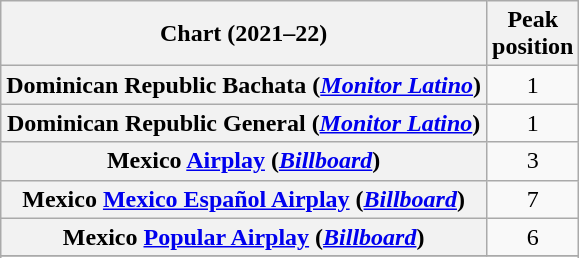<table class="wikitable plainrowheaders sortable" style="text-align:center">
<tr>
<th scope="col">Chart (2021–22)</th>
<th scope="col">Peak<br> position</th>
</tr>
<tr>
<th scope="row">Dominican Republic Bachata (<em><a href='#'>Monitor Latino</a></em>)</th>
<td>1</td>
</tr>
<tr>
<th scope="row">Dominican Republic General (<em><a href='#'>Monitor Latino</a></em>)</th>
<td>1</td>
</tr>
<tr>
<th scope="row">Mexico <a href='#'>Airplay</a> (<em><a href='#'>Billboard</a></em>)</th>
<td align=center>3</td>
</tr>
<tr>
<th scope="row">Mexico <a href='#'>Mexico Español Airplay</a> (<em><a href='#'>Billboard</a></em>)</th>
<td align=center>7</td>
</tr>
<tr>
<th scope="row">Mexico <a href='#'>Popular Airplay</a> (<em><a href='#'>Billboard</a></em>)</th>
<td align=center>6</td>
</tr>
<tr>
</tr>
<tr>
</tr>
<tr>
</tr>
<tr>
</tr>
<tr>
</tr>
</table>
